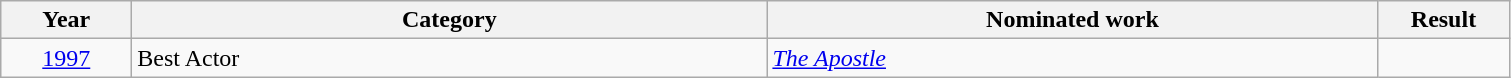<table class=wikitable>
<tr>
<th scope="col" style="width:5em;">Year</th>
<th scope="col" style="width:26em;">Category</th>
<th scope="col" style="width:25em;">Nominated work</th>
<th scope="col" style="width:5em;">Result</th>
</tr>
<tr>
<td style="text-align:center;"><a href='#'>1997</a></td>
<td>Best Actor</td>
<td><em><a href='#'>The Apostle</a></em></td>
<td></td>
</tr>
</table>
